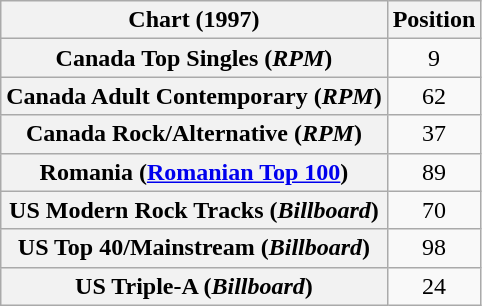<table class="wikitable sortable plainrowheaders" style="text-align:center">
<tr>
<th scope="col">Chart (1997)</th>
<th scope="col">Position</th>
</tr>
<tr>
<th scope="row">Canada Top Singles (<em>RPM</em>)</th>
<td>9</td>
</tr>
<tr>
<th scope="row">Canada Adult Contemporary (<em>RPM</em>)</th>
<td>62</td>
</tr>
<tr>
<th scope="row">Canada Rock/Alternative (<em>RPM</em>)</th>
<td>37</td>
</tr>
<tr>
<th scope="row">Romania (<a href='#'>Romanian Top 100</a>)</th>
<td>89</td>
</tr>
<tr>
<th scope="row">US Modern Rock Tracks (<em>Billboard</em>)</th>
<td>70</td>
</tr>
<tr>
<th scope="row">US Top 40/Mainstream (<em>Billboard</em>)</th>
<td>98</td>
</tr>
<tr>
<th scope="row">US Triple-A (<em>Billboard</em>)</th>
<td>24</td>
</tr>
</table>
